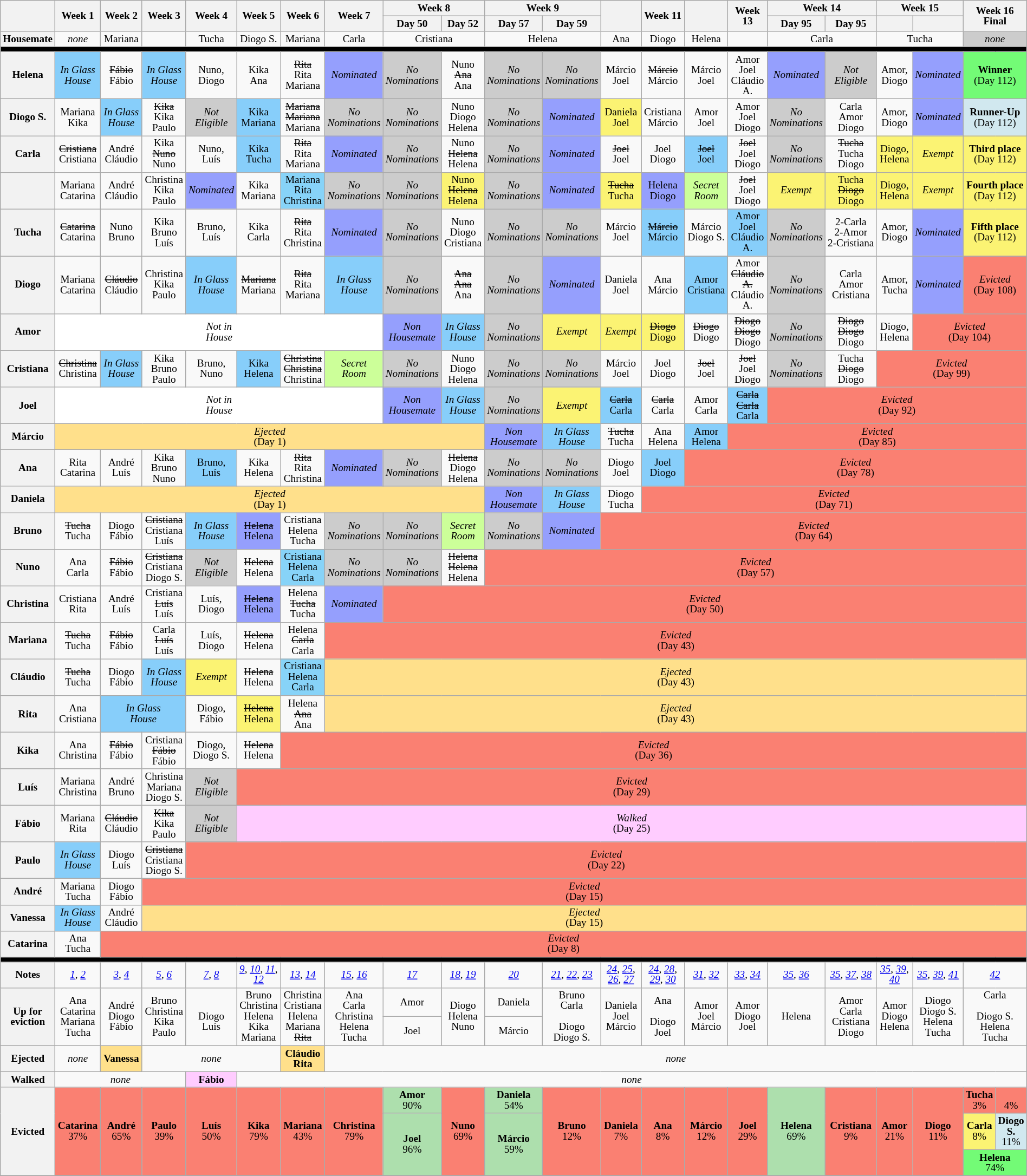<table class="wikitable" style="width:100%; text-align:center; font-size:80%; line-height:13px;">
<tr>
<th rowspan="2" style="width: 5%;"></th>
<th rowspan="2" style="width: 5%;">Week 1</th>
<th rowspan="2" style="width: 5%;">Week 2</th>
<th rowspan="2" style="width: 5%;">Week 3</th>
<th rowspan="2" style="width: 5%;">Week 4</th>
<th rowspan="2" style="width: 5%;">Week 5</th>
<th rowspan="2" style="width: 5%;">Week 6</th>
<th rowspan="2" style="width: 5%;">Week 7</th>
<th colspan="2" style="width: 10%;">Week 8</th>
<th colspan="2" style="width: 10%;">Week 9</th>
<th rowspan="2" style="width: 5%;"></th>
<th rowspan="2" style="width: 5%;">Week 11</th>
<th rowspan="2" style="width: 5%;"></th>
<th rowspan="2" style="width: 5%;">Week 13</th>
<th colspan="2" style="width: 10%;">Week 14</th>
<th colspan="2" style="width: 10%;">Week 15</th>
<th colspan="2" rowspan="2" style="width: 10%;">Week 16<br>Final</th>
</tr>
<tr>
<th style="width: 5%;">Day 50</th>
<th style="width: 5%;">Day 52</th>
<th style="width: 5%;">Day 57</th>
<th style="width: 5%;">Day 59</th>
<th style="width: 5%;">Day 95</th>
<th style="width: 5%;">Day 95</th>
<th style="width: 5%;"></th>
<th style="width: 5%;"></th>
</tr>
<tr>
<th>Housemate<br></th>
<td><em>none</em></td>
<td>Mariana</td>
<td></td>
<td>Tucha</td>
<td>Diogo S.</td>
<td>Mariana</td>
<td>Carla</td>
<td colspan="2">Cristiana</td>
<td colspan="2">Helena</td>
<td>Ana</td>
<td>Diogo</td>
<td>Helena</td>
<td></td>
<td colspan="2">Carla</td>
<td colspan="2">Tucha</td>
<td colspan="2" bgcolor="#ccc"><em>none</em></td>
</tr>
<tr>
<th colspan="22" style="background:#000;"></th>
</tr>
<tr>
<th>Helena</th>
<td bgcolor="#87cefa"><em>In Glass<br>House</em></td>
<td><s>Fábio</s><br>Fábio</td>
<td bgcolor="#87cefa"><em>In Glass<br>House</em></td>
<td>Nuno,<br>Diogo</td>
<td>Kika<br>Ana</td>
<td><s>Rita</s><br>Rita<br>Mariana</td>
<td bgcolor="#959ffd"><em>Nominated</em></td>
<td bgcolor="#CCCCCC"><em>No<br>Nominations</em></td>
<td>Nuno<br><s>Ana</s><br>Ana</td>
<td bgcolor="#CCCCCC"><em>No<br>Nominations</em></td>
<td bgcolor="#CCCCCC"><em>No<br>Nominations</em></td>
<td>Márcio<br>Joel</td>
<td><s>Márcio</s><br>Márcio</td>
<td>Márcio<br>Joel</td>
<td>Amor<br>Joel<br>Cláudio A.</td>
<td bgcolor="#959ffd"><em>Nominated</em></td>
<td bgcolor="#CCCCCC"><em>Not<br>Eligible</em></td>
<td>Amor,<br>Diogo</td>
<td bgcolor="#959ffd"><em>Nominated</em></td>
<td colspan="2" bgcolor="#73FB76"><strong>Winner</strong><br>(Day 112)</td>
</tr>
<tr>
<th>Diogo S.</th>
<td>Mariana<br>Kika</td>
<td bgcolor="#87cefa"><em>In Glass<br>House</em></td>
<td><s>Kika</s><br>Kika<br>Paulo</td>
<td bgcolor="#CCCCCC"><em>Not<br>Eligible</em></td>
<td bgcolor="#87cefa">Kika<br>Mariana</td>
<td><s>Mariana<br>Mariana</s><br>Mariana</td>
<td bgcolor="#CCCCCC"><em>No<br>Nominations</em></td>
<td bgcolor="#CCCCCC"><em>No<br>Nominations</em></td>
<td>Nuno<br>Diogo<br>Helena</td>
<td bgcolor="#CCCCCC"><em>No<br>Nominations</em></td>
<td bgcolor="#959ffd"><em>Nominated</em></td>
<td bgcolor="#FBF373">Daniela<br>Joel</td>
<td>Cristiana<br>Márcio</td>
<td>Amor<br>Joel</td>
<td>Amor<br>Joel<br>Diogo</td>
<td bgcolor="#CCCCCC"><em>No<br>Nominations</em></td>
<td>Carla<br>Amor<br>Diogo</td>
<td>Amor,<br>Diogo</td>
<td bgcolor="#959ffd"><em>Nominated</em></td>
<td colspan="2" bgcolor="#D1E8EF"><strong>Runner-Up</strong><br>(Day 112)</td>
</tr>
<tr>
<th>Carla</th>
<td><s>Cristiana</s><br>Cristiana</td>
<td>André<br>Cláudio</td>
<td>Kika<br><s>Nuno</s><br>Nuno</td>
<td>Nuno,<br>Luís</td>
<td bgcolor="#87cefa">Kika<br>Tucha</td>
<td><s>Rita</s><br>Rita<br>Mariana</td>
<td bgcolor="#959ffd"><em>Nominated</em></td>
<td bgcolor="#CCCCCC"><em>No<br>Nominations</em></td>
<td>Nuno<br><s>Helena</s><br>Helena</td>
<td bgcolor="#CCCCCC"><em>No<br>Nominations</em></td>
<td bgcolor="#959ffd"><em>Nominated</em></td>
<td><s>Joel</s><br>Joel</td>
<td>Joel<br>Diogo</td>
<td bgcolor="#87cefa"><s>Joel</s><br>Joel</td>
<td><s>Joel</s><br>Joel<br>Diogo</td>
<td bgcolor="#CCCCCC"><em>No<br>Nominations</em></td>
<td><s>Tucha</s><br>Tucha<br>Diogo</td>
<td bgcolor="#FBF373">Diogo,<br>Helena</td>
<td bgcolor="#FBF373"><em>Exempt</em></td>
<td colspan="2" bgcolor="#FBF373"><strong>Third place</strong><br>(Day 112)</td>
</tr>
<tr>
<th></th>
<td>Mariana<br>Catarina</td>
<td>André<br>Cláudio</td>
<td>Christina<br>Kika<br>Paulo</td>
<td bgcolor="#959ffd"><em>Nominated</em></td>
<td>Kika<br>Mariana</td>
<td bgcolor="#87D3F8">Mariana<br>Rita<br>Christina</td>
<td bgcolor="#CCCCCC"><em>No<br>Nominations</em></td>
<td bgcolor="#CCCCCC"><em>No<br>Nominations</em></td>
<td bgcolor="#FBF373">Nuno<br><s>Helena</s><br>Helena</td>
<td bgcolor="#CCCCCC"><em>No<br>Nominations</em></td>
<td bgcolor="#959ffd"><em>Nominated</em></td>
<td bgcolor="#FBF373"><s>Tucha</s><br>Tucha</td>
<td bgcolor="#959ffd">Helena<br>Diogo</td>
<td bgcolor="CCFF99"><em>Secret<br>Room</em></td>
<td><s>Joel</s><br>Joel<br>Diogo</td>
<td bgcolor="#FBF373"><em>Exempt</em></td>
<td bgcolor="#FBF373">Tucha<br><s>Diogo</s><br>Diogo</td>
<td bgcolor="#FBF373">Diogo,<br>Helena</td>
<td bgcolor="#FBF373"><em>Exempt</em></td>
<td colspan="2" bgcolor="#FBF373"><strong>Fourth place</strong><br>(Day 112)</td>
</tr>
<tr>
<th>Tucha</th>
<td><s>Catarina</s><br>Catarina</td>
<td>Nuno<br>Bruno</td>
<td>Kika<br>Bruno<br>Luís</td>
<td>Bruno,<br>Luís</td>
<td>Kika<br>Carla</td>
<td><s>Rita</s><br>Rita<br>Christina</td>
<td bgcolor="#959ffd"><em>Nominated</em></td>
<td bgcolor="#CCCCCC"><em>No<br>Nominations</em></td>
<td>Nuno<br>Diogo<br>Cristiana</td>
<td bgcolor="#CCCCCC"><em>No<br>Nominations</em></td>
<td bgcolor="#CCCCCC"><em>No<br>Nominations</em></td>
<td>Márcio<br>Joel</td>
<td bgcolor="#87cefa"><s>Márcio</s><br>Márcio</td>
<td>Márcio<br>Diogo S.</td>
<td bgcolor="#87cefa">Amor<br>Joel<br>Cláudio A.</td>
<td bgcolor="#CCCCCC"><em>No<br>Nominations</em></td>
<td nowrap>2-Carla<br>2-Amor<br>2-Cristiana</td>
<td>Amor,<br>Diogo</td>
<td bgcolor="#959ffd"><em>Nominated</em></td>
<td colspan="2" bgcolor="#FBF373"><strong>Fifth place</strong><br>(Day 112)</td>
</tr>
<tr>
<th>Diogo</th>
<td>Mariana<br>Catarina</td>
<td><s>Cláudio</s><br>Cláudio</td>
<td>Christina<br>Kika<br>Paulo</td>
<td bgcolor="#87cefa"><em>In Glass<br>House</em></td>
<td><s>Mariana</s><br>Mariana</td>
<td><s>Rita</s><br>Rita<br>Mariana</td>
<td bgcolor="#87cefa"><em>In Glass<br>House</em></td>
<td bgcolor="#CCCCCC"><em>No<br>Nominations</em></td>
<td><s>Ana<br>Ana</s><br>Ana</td>
<td bgcolor="#CCCCCC"><em>No<br>Nominations</em></td>
<td bgcolor="#959ffd"><em>Nominated</em></td>
<td>Daniela<br>Joel</td>
<td>Ana<br>Márcio</td>
<td bgcolor="#87cefa">Amor<br>Cristiana</td>
<td>Amor<br><s>Cláudio A.</s><br>Cláudio A.</td>
<td bgcolor="#CCCCCC"><em>No<br>Nominations</em></td>
<td>Carla<br>Amor<br>Cristiana</td>
<td>Amor,<br>Tucha</td>
<td bgcolor="#959ffd"><em>Nominated</em></td>
<td colspan="2" bgcolor="salmon"><em>Evicted</em><br>(Day 108)</td>
</tr>
<tr>
<th>Amor</th>
<td colspan="7" bgcolor="white"><em>Not in<br>House</em></td>
<td bgcolor="#959ffd"><em>Non<br>Housemate</em></td>
<td bgcolor="#87cefa"><em>In Glass<br>House</em></td>
<td bgcolor="#CCCCCC"><em>No<br>Nominations</em></td>
<td bgcolor="#FBF373"><em>Exempt</em></td>
<td bgcolor="#FBF373"><em>Exempt</em></td>
<td bgcolor="#FBF373"><s>Diogo</s><br>Diogo</td>
<td><s>Diogo</s><br>Diogo</td>
<td><s>Diogo<br>Diogo</s><br>Diogo</td>
<td bgcolor="#CCCCCC"><em>No<br>Nominations</em></td>
<td><s>Diogo<br>Diogo</s><br>Diogo</td>
<td>Diogo,<br>Helena</td>
<td colspan="3" bgcolor="salmon"><em>Evicted</em><br>(Day 104)</td>
</tr>
<tr>
<th>Cristiana</th>
<td><s>Christina</s><br>Christina</td>
<td bgcolor="#87cefa"><em>In Glass<br>House</em></td>
<td>Kika<br>Bruno<br>Paulo</td>
<td>Bruno,<br>Nuno</td>
<td bgcolor="#87cefa">Kika<br>Helena</td>
<td><s>Christina<br>Christina</s><br>Christina</td>
<td bgcolor="CCFF99"><em>Secret<br>Room</em></td>
<td bgcolor="#CCCCCC"><em>No<br>Nominations</em></td>
<td>Nuno<br>Diogo<br>Helena</td>
<td bgcolor="#CCCCCC"><em>No<br>Nominations</em></td>
<td bgcolor="#CCCCCC"><em>No<br>Nominations</em></td>
<td>Márcio<br>Joel</td>
<td>Joel<br>Diogo</td>
<td><s>Joel</s><br>Joel</td>
<td><s>Joel</s><br>Joel<br>Diogo</td>
<td bgcolor="#CCCCCC"><em>No<br>Nominations</em></td>
<td>Tucha<br><s>Diogo</s><br>Diogo</td>
<td colspan="4" bgcolor="salmon"><em>Evicted</em><br>(Day 99)</td>
</tr>
<tr>
<th>Joel</th>
<td colspan="7" bgcolor="white"><em>Not in<br>House</em></td>
<td bgcolor="#959ffd"><em>Non<br>Housemate</em></td>
<td bgcolor="#87cefa"><em>In Glass<br>House</em></td>
<td bgcolor="#CCCCCC"><em>No<br>Nominations</em></td>
<td bgcolor="#FBF373"><em>Exempt</em></td>
<td bgcolor="#87cefa"><s>Carla</s><br>Carla</td>
<td><s>Carla</s><br>Carla</td>
<td>Amor<br>Carla</td>
<td bgcolor="#87cefa"><s>Carla<br>Carla</s><br>Carla</td>
<td colspan="6" bgcolor="salmon"><em>Evicted</em><br>(Day 92)</td>
</tr>
<tr>
<th>Márcio</th>
<td colspan="9" bgcolor="#ffe08b"><em>Ejected</em><br>(Day 1)</td>
<td bgcolor="#959ffd"><em>Non<br>Housemate</em></td>
<td bgcolor="#87cefa"><em>In Glass<br>House</em></td>
<td><s>Tucha</s><br>Tucha</td>
<td>Ana<br>Helena</td>
<td bgcolor="#87cefa">Amor<br>Helena</td>
<td colspan="7" bgcolor="salmon"><em>Evicted</em><br>(Day 85)</td>
</tr>
<tr>
<th>Ana</th>
<td>Rita<br>Catarina</td>
<td>André<br>Luís</td>
<td>Kika<br>Bruno<br>Nuno</td>
<td bgcolor="#87cefa">Bruno,<br>Luís</td>
<td>Kika<br>Helena</td>
<td><s>Rita</s><br>Rita<br>Christina</td>
<td bgcolor="#959ffd"><em>Nominated</em></td>
<td bgcolor="#CCCCCC"><em>No<br>Nominations</em></td>
<td><s>Helena</s><br>Diogo<br>Helena</td>
<td bgcolor="#CCCCCC"><em>No<br>Nominations</em></td>
<td bgcolor="#CCCCCC"><em>No<br>Nominations</em></td>
<td>Diogo<br>Joel</td>
<td bgcolor="#87cefa">Joel<br>Diogo</td>
<td colspan="8" bgcolor="salmon"><em>Evicted</em><br>(Day 78)</td>
</tr>
<tr>
<th>Daniela</th>
<td colspan="9" bgcolor="#ffe08b"><em>Ejected</em><br>(Day 1)</td>
<td bgcolor="#959ffd"><em>Non<br>Housemate</em></td>
<td bgcolor="#87cefa"><em>In Glass<br>House</em></td>
<td>Diogo<br>Tucha</td>
<td colspan="9" bgcolor="salmon"><em>Evicted</em><br>(Day 71)</td>
</tr>
<tr>
<th>Bruno</th>
<td><s>Tucha</s><br>Tucha</td>
<td>Diogo<br>Fábio</td>
<td><s>Cristiana</s><br>Cristiana<br>Luís</td>
<td bgcolor="#87cefa"><em>In Glass<br>House</em></td>
<td bgcolor="#959ffd"><s>Helena</s><br>Helena</td>
<td>Cristiana<br>Helena<br>Tucha</td>
<td bgcolor="#CCCCCC"><em>No<br>Nominations</em></td>
<td bgcolor="#CCCCCC"><em>No<br>Nominations</em></td>
<td bgcolor="CCFF99"><em>Secret<br>Room</em></td>
<td bgcolor="#CCCCCC"><em>No<br>Nominations</em></td>
<td bgcolor="#959ffd"><em>Nominated</em></td>
<td colspan="10" bgcolor="salmon"><em>Evicted</em><br>(Day 64)</td>
</tr>
<tr>
<th>Nuno</th>
<td>Ana<br>Carla</td>
<td><s>Fábio</s><br>Fábio</td>
<td><s>Cristiana</s><br>Cristiana<br>Diogo S.</td>
<td bgcolor="#CCCCCC"><em>Not<br>Eligible</em></td>
<td><s>Helena</s><br>Helena</td>
<td bgcolor="#87D3F8">Cristiana<br>Helena<br>Carla</td>
<td bgcolor="#CCCCCC"><em>No<br>Nominations</em></td>
<td bgcolor="#CCCCCC"><em>No<br>Nominations</em></td>
<td><s>Helena<br>Helena</s><br>Helena</td>
<td colspan="12" bgcolor="salmon"><em>Evicted</em><br>(Day 57)</td>
</tr>
<tr>
<th>Christina</th>
<td>Cristiana<br>Rita</td>
<td>André<br>Luís</td>
<td>Cristiana<br><s>Luís</s><br>Luís</td>
<td>Luís,<br>Diogo</td>
<td bgcolor="#959ffd"><s>Helena</s><br>Helena</td>
<td>Helena<br><s>Tucha</s><br>Tucha</td>
<td bgcolor="#959ffd"><em>Nominated</em></td>
<td colspan="14" bgcolor="salmon"><em>Evicted</em><br>(Day 50)</td>
</tr>
<tr>
<th>Mariana</th>
<td><s>Tucha</s><br>Tucha</td>
<td><s>Fábio</s><br>Fábio</td>
<td>Carla<br><s>Luís</s><br>Luís</td>
<td>Luís,<br>Diogo</td>
<td><s>Helena</s><br>Helena</td>
<td>Helena<br><s>Carla</s><br>Carla</td>
<td colspan="15" bgcolor="salmon"><em>Evicted</em><br>(Day 43)</td>
</tr>
<tr>
<th>Cláudio</th>
<td><s>Tucha</s><br>Tucha</td>
<td>Diogo<br>Fábio</td>
<td bgcolor="#87cefa"><em>In Glass<br>House</em></td>
<td bgcolor="#FBF373"><em>Exempt</em></td>
<td><s>Helena</s><br>Helena</td>
<td bgcolor="#87D3F8">Cristiana<br>Helena<br>Carla</td>
<td colspan="15" bgcolor="#ffe08b"><em>Ejected</em><br>(Day 43)</td>
</tr>
<tr>
<th>Rita</th>
<td>Ana<br>Cristiana</td>
<td colspan="2" bgcolor="#87cefa"><em>In Glass<br>House</em></td>
<td>Diogo,<br>Fábio</td>
<td bgcolor="#FBF373"><s>Helena</s><br>Helena</td>
<td>Helena<br><s>Ana</s><br>Ana</td>
<td colspan="15" bgcolor="#ffe08b"><em>Ejected</em><br>(Day 43)</td>
</tr>
<tr>
<th>Kika</th>
<td>Ana<br>Christina</td>
<td><s>Fábio</s><br>Fábio</td>
<td>Cristiana<br><s>Fábio</s><br>Fábio</td>
<td>Diogo,<br>Diogo S.</td>
<td><s>Helena</s><br>Helena</td>
<td colspan="16" bgcolor="salmon"><em>Evicted</em><br>(Day 36)</td>
</tr>
<tr>
<th>Luís</th>
<td>Mariana<br>Christina</td>
<td>André<br>Bruno</td>
<td>Christina<br>Mariana<br>Diogo S.</td>
<td bgcolor="#CCCCCC"><em>Not<br>Eligible</em></td>
<td colspan="17" bgcolor="salmon"><em>Evicted</em><br>(Day 29)</td>
</tr>
<tr>
<th>Fábio</th>
<td>Mariana<br>Rita</td>
<td><s>Cláudio</s><br>Cláudio</td>
<td><s>Kika</s><br>Kika<br>Paulo</td>
<td bgcolor="#CCCCCC"><em>Not<br>Eligible</em></td>
<td colspan="17" bgcolor="#ffccff"><em>Walked</em><br>(Day 25)</td>
</tr>
<tr>
<th>Paulo</th>
<td nowrap bgcolor="#87cefa"><em>In Glass<br>House</em></td>
<td>Diogo<br>Luís</td>
<td><s>Cristiana</s><br>Cristiana<br>Diogo S.</td>
<td colspan="18" bgcolor="salmon"><em>Evicted</em><br>(Day 22)</td>
</tr>
<tr>
<th>André</th>
<td>Mariana<br>Tucha</td>
<td>Diogo<br>Fábio</td>
<td colspan="19" bgcolor="salmon"><em>Evicted</em><br>(Day 15)</td>
</tr>
<tr>
<th>Vanessa</th>
<td bgcolor="#87cefa"><em>In Glass<br>House</em></td>
<td>André<br>Cláudio</td>
<td colspan="19" bgcolor="#ffe08b"><em>Ejected</em><br>(Day 15)</td>
</tr>
<tr>
<th>Catarina</th>
<td>Ana<br>Tucha</td>
<td colspan="20" bgcolor="salmon"><em>Evicted</em><br>(Day 8)</td>
</tr>
<tr>
<th colspan="22" style="background:#000;"></th>
</tr>
<tr>
<th>Notes</th>
<td><em><a href='#'>1</a></em>, <em><a href='#'>2</a></em></td>
<td><em><a href='#'>3</a></em>, <em><a href='#'>4</a></em></td>
<td><em><a href='#'>5</a></em>, <em><a href='#'>6</a></em></td>
<td><em><a href='#'>7</a></em>, <em><a href='#'>8</a></em></td>
<td><em><a href='#'>9</a></em>, <em><a href='#'>10</a></em>, <em><a href='#'>11</a></em>, <em><a href='#'>12</a></em></td>
<td><em><a href='#'>13</a></em>, <em><a href='#'>14</a></em></td>
<td><em><a href='#'>15</a></em>, <em><a href='#'>16</a></em></td>
<td><em><a href='#'>17</a></em></td>
<td><em><a href='#'>18</a></em>, <em><a href='#'>19</a></em></td>
<td><em><a href='#'>20</a></em></td>
<td><em><a href='#'>21</a></em>, <em><a href='#'>22</a></em>, <em><a href='#'>23</a></em></td>
<td><em><a href='#'>24</a></em>, <em><a href='#'>25</a></em>, <em><a href='#'>26</a></em>, <em><a href='#'>27</a></em></td>
<td><em><a href='#'>24</a></em>, <em><a href='#'>28</a></em>, <em><a href='#'>29</a></em>, <em><a href='#'>30</a></em></td>
<td><em><a href='#'>31</a></em>, <em><a href='#'>32</a></em></td>
<td><em><a href='#'>33</a></em>, <em><a href='#'>34</a></em></td>
<td><em><a href='#'>35</a></em>, <em><a href='#'>36</a></em></td>
<td><em><a href='#'>35</a></em>, <em><a href='#'>37</a></em>, <em><a href='#'>38</a></em></td>
<td><em><a href='#'>35</a></em>, <em><a href='#'>39</a></em>, <em><a href='#'>40</a></em></td>
<td><em><a href='#'>35</a></em>, <em><a href='#'>39</a></em>, <em><a href='#'>41</a></em></td>
<td colspan="2"><em><a href='#'>42</a></em></td>
</tr>
<tr>
<th rowspan="2">Up for<br>eviction</th>
<td rowspan="2">Ana<br>Catarina<br>Mariana<br>Tucha</td>
<td rowspan="2">André<br>Diogo<br>Fábio</td>
<td rowspan="2">Bruno<br>Christina<br>Kika<br>Paulo</td>
<td rowspan="2"><br>Diogo<br>Luís</td>
<td rowspan="2">Bruno<br>Christina<br>Helena<br>Kika<br>Mariana</td>
<td rowspan="2">Christina<br>Cristiana<br>Helena<br>Mariana<br><s>Rita</s></td>
<td rowspan="2">Ana<br>Carla<br>Christina<br>Helena<br>Tucha</td>
<td>Amor</td>
<td rowspan="2">Diogo<br>Helena<br>Nuno</td>
<td>Daniela</td>
<td rowspan="2">Bruno<br>Carla<br><br>Diogo<br>Diogo S.</td>
<td rowspan="2">Daniela<br>Joel<br>Márcio</td>
<td rowspan="2">Ana<br><br>Diogo<br>Joel</td>
<td rowspan="2">Amor<br>Joel<br>Márcio</td>
<td rowspan="2">Amor<br>Diogo<br>Joel</td>
<td rowspan="2">Helena</td>
<td rowspan="2">Amor<br>Carla<br>Cristiana<br>Diogo</td>
<td rowspan="2">Amor<br>Diogo<br>Helena</td>
<td rowspan="2">Diogo<br>Diogo S.<br>Helena<br>Tucha</td>
<td colspan="2" rowspan="2" nowrap="">Carla<br><br>Diogo S.<br>Helena<br>Tucha</td>
</tr>
<tr>
<td>Joel</td>
<td>Márcio</td>
</tr>
<tr>
<th>Ejected</th>
<td><em>none</em></td>
<td bgcolor="#ffe08b"><strong>Vanessa</strong></td>
<td colspan="3"><em>none</em></td>
<td bgcolor="#ffe08b"><strong>Cláudio<br>Rita</strong></td>
<td colspan="15"><em>none</em></td>
</tr>
<tr>
<th>Walked</th>
<td colspan="3"><em>none</em></td>
<td bgcolor="#ffccff"><strong>Fábio</strong></td>
<td colspan="17"><em>none</em></td>
</tr>
<tr>
<th rowspan="4">Evicted</th>
<td rowspan="4" bgcolor="salmon"><strong>Catarina</strong><br>37%<br></td>
<td rowspan="4" bgcolor="salmon"><strong>André</strong><br>65%<br></td>
<td rowspan="4" bgcolor="salmon"><strong>Paulo</strong><br>39%<br></td>
<td rowspan="4" bgcolor="salmon"><strong>Luís</strong><br>50%<br></td>
<td rowspan="4" bgcolor="salmon"><strong>Kika</strong><br>79%<br></td>
<td rowspan="4" bgcolor="salmon"><strong>Mariana</strong><br>43%<br></td>
<td rowspan="4" bgcolor="salmon"><strong>Christina</strong><br>79%<br></td>
<td rowspan="2" bgcolor="#addfad"><strong>Amor</strong><br>90%<br></td>
<td rowspan="4" bgcolor="salmon"><strong>Nuno</strong><br>69%<br></td>
<td rowspan="2" bgcolor="#addfad"><strong>Daniela</strong><br>54%<br></td>
<td rowspan="4" bgcolor="salmon"><strong>Bruno</strong><br>12%<br></td>
<td rowspan="4" bgcolor="salmon"><strong>Daniela</strong><br>7%<br></td>
<td rowspan="4" bgcolor="salmon"><strong>Ana</strong><br>8%<br></td>
<td rowspan="4" bgcolor="salmon"><strong>Márcio</strong><br>12%<br></td>
<td rowspan="4" bgcolor="salmon"><strong>Joel</strong><br>29%<br></td>
<td rowspan="4" bgcolor="#addfad"><strong>Helena</strong><br>69%<br></td>
<td rowspan="4" bgcolor="salmon"><strong>Cristiana</strong><br>9%<br></td>
<td rowspan="4" bgcolor="salmon"><strong>Amor</strong><br>21%<br></td>
<td rowspan="4" bgcolor="salmon"><strong>Diogo</strong><br>11%<br></td>
<td style="background-color:salmon; width: 5%"><strong>Tucha</strong><br>3%<br></td>
<td style="background-color:salmon; width: 5%"><strong></strong><br>4%<br></td>
</tr>
<tr>
<td rowspan="2" style="background-color:#FBF373; width: 5%"><strong>Carla</strong><br>8%<br></td>
<td rowspan="2" style="background-color:#D1E8EF; width: 5%"><strong>Diogo S.</strong><br>11%<br></td>
</tr>
<tr>
<td rowspan="2" bgcolor="#addfad"><strong>Joel</strong><br>96%<br></td>
<td rowspan="2" bgcolor="#addfad"><strong>Márcio</strong><br>59%<br></td>
</tr>
<tr>
<td colspan="2" style="background-color:#73FB76; width: 5%"><strong>Helena</strong><br>74%<br></td>
</tr>
<tr>
</tr>
</table>
